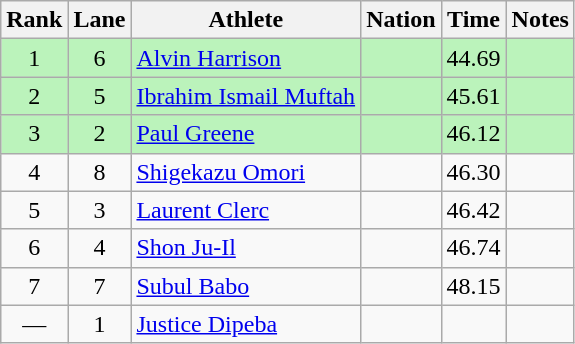<table class="wikitable sortable" style="text-align:center">
<tr>
<th>Rank</th>
<th>Lane</th>
<th>Athlete</th>
<th>Nation</th>
<th>Time</th>
<th>Notes</th>
</tr>
<tr style="background:#bbf3bb;">
<td>1</td>
<td>6</td>
<td align=left><a href='#'>Alvin Harrison</a></td>
<td align=left></td>
<td>44.69</td>
<td></td>
</tr>
<tr style="background:#bbf3bb;">
<td>2</td>
<td>5</td>
<td align=left><a href='#'>Ibrahim Ismail Muftah</a></td>
<td align=left></td>
<td>45.61</td>
<td></td>
</tr>
<tr style="background:#bbf3bb;">
<td>3</td>
<td>2</td>
<td align=left><a href='#'>Paul Greene</a></td>
<td align=left></td>
<td>46.12</td>
<td></td>
</tr>
<tr>
<td>4</td>
<td>8</td>
<td align=left><a href='#'>Shigekazu Omori</a></td>
<td align=left></td>
<td>46.30</td>
<td></td>
</tr>
<tr>
<td>5</td>
<td>3</td>
<td align=left><a href='#'>Laurent Clerc</a></td>
<td align=left></td>
<td>46.42</td>
<td></td>
</tr>
<tr>
<td>6</td>
<td>4</td>
<td align=left><a href='#'>Shon Ju-Il</a></td>
<td align=left></td>
<td>46.74</td>
<td></td>
</tr>
<tr>
<td>7</td>
<td>7</td>
<td align=left><a href='#'>Subul Babo</a></td>
<td align=left></td>
<td>48.15</td>
<td></td>
</tr>
<tr>
<td data-sort-value=8>—</td>
<td>1</td>
<td align=left><a href='#'>Justice Dipeba</a></td>
<td align=left></td>
<td></td>
<td></td>
</tr>
</table>
